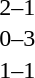<table cellspacing=1 width=70%>
<tr>
<th width=25%></th>
<th width=30%></th>
<th width=15%></th>
<th width=30%></th>
</tr>
<tr>
<td></td>
<td align=right></td>
<td align=center>2–1</td>
<td></td>
</tr>
<tr>
<td></td>
<td align=right></td>
<td align=center>0–3</td>
<td></td>
</tr>
<tr>
<td></td>
<td align=right></td>
<td align=center>1–1</td>
<td></td>
</tr>
</table>
